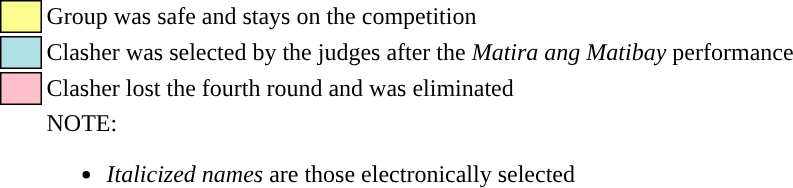<table class="toccolours" style="white-space: nowrap;">
<tr>
<td style="background:#fdfc8f; border: 1px solid black">    </td>
<td>Group was safe and stays on the competition</td>
</tr>
<tr>
<td style="background:#b0e0e6; border:1px solid black;">      </td>
<td>Clasher was selected by the judges after the <em>Matira ang Matibay</em> performance</td>
</tr>
<tr>
<td style="background:pink; border:1px solid black;">      </td>
<td>Clasher lost the fourth round and was eliminated</td>
</tr>
<tr>
<td style="background:none; border: 0px solid black">    </td>
<td>NOTE:<br><ul><li><em>Italicized names</em> are those electronically selected</li></ul></td>
</tr>
</table>
